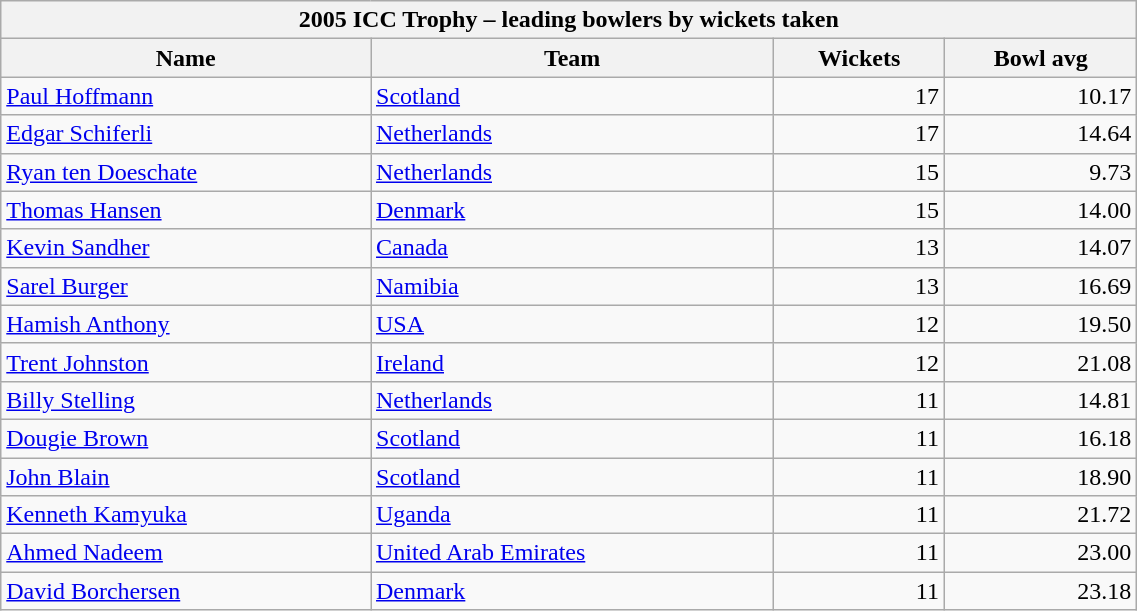<table class="wikitable"  style="width:60%;text-align:right">
<tr>
<th colspan="4">2005 ICC Trophy – leading bowlers by wickets taken</th>
</tr>
<tr>
<th>Name</th>
<th>Team</th>
<th>Wickets</th>
<th>Bowl avg</th>
</tr>
<tr>
<td align="left"><a href='#'>Paul Hoffmann</a></td>
<td align="left"><a href='#'>Scotland</a></td>
<td>17</td>
<td>10.17</td>
</tr>
<tr>
<td align="left"><a href='#'>Edgar Schiferli</a></td>
<td align="left"><a href='#'>Netherlands</a></td>
<td>17</td>
<td>14.64</td>
</tr>
<tr>
<td align="left"><a href='#'>Ryan ten Doeschate</a></td>
<td align="left"><a href='#'>Netherlands</a></td>
<td>15</td>
<td>9.73</td>
</tr>
<tr>
<td align="left"><a href='#'>Thomas Hansen</a></td>
<td align="left"><a href='#'>Denmark</a></td>
<td>15</td>
<td>14.00</td>
</tr>
<tr>
<td align="left"><a href='#'>Kevin Sandher</a></td>
<td align="left"><a href='#'>Canada</a></td>
<td>13</td>
<td>14.07</td>
</tr>
<tr>
<td align="left"><a href='#'>Sarel Burger</a></td>
<td align="left"><a href='#'>Namibia</a></td>
<td>13</td>
<td>16.69</td>
</tr>
<tr>
<td align="left"><a href='#'>Hamish Anthony</a></td>
<td align="left"><a href='#'>USA</a></td>
<td>12</td>
<td>19.50</td>
</tr>
<tr>
<td align="left"><a href='#'>Trent Johnston</a></td>
<td align="left"><a href='#'>Ireland</a></td>
<td>12</td>
<td>21.08</td>
</tr>
<tr>
<td align="left"><a href='#'>Billy Stelling</a></td>
<td align="left"><a href='#'>Netherlands</a></td>
<td>11</td>
<td>14.81</td>
</tr>
<tr>
<td align="left"><a href='#'>Dougie Brown</a></td>
<td align="left"><a href='#'>Scotland</a></td>
<td>11</td>
<td>16.18</td>
</tr>
<tr>
<td align="left"><a href='#'>John Blain</a></td>
<td align="left"><a href='#'>Scotland</a></td>
<td>11</td>
<td>18.90</td>
</tr>
<tr>
<td align="left"><a href='#'>Kenneth Kamyuka</a></td>
<td align="left"><a href='#'>Uganda</a></td>
<td>11</td>
<td>21.72</td>
</tr>
<tr>
<td align="left"><a href='#'>Ahmed Nadeem</a></td>
<td align="left"><a href='#'>United Arab Emirates</a></td>
<td>11</td>
<td>23.00</td>
</tr>
<tr>
<td align="left"><a href='#'>David Borchersen</a></td>
<td align="left"><a href='#'>Denmark</a></td>
<td>11</td>
<td>23.18</td>
</tr>
</table>
